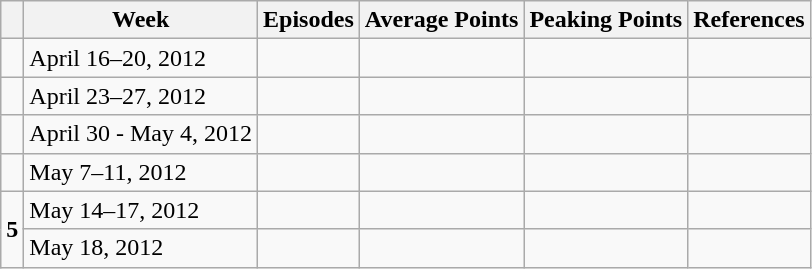<table class="wikitable">
<tr>
<th></th>
<th>Week</th>
<th>Episodes</th>
<th>Average Points</th>
<th>Peaking Points</th>
<th>References</th>
</tr>
<tr>
<td></td>
<td>April 16–20, 2012</td>
<td></td>
<td></td>
<td></td>
<td></td>
</tr>
<tr>
<td></td>
<td>April 23–27, 2012</td>
<td></td>
<td></td>
<td></td>
<td></td>
</tr>
<tr>
<td></td>
<td>April 30 - May 4, 2012</td>
<td></td>
<td></td>
<td></td>
<td></td>
</tr>
<tr>
<td></td>
<td>May 7–11, 2012</td>
<td></td>
<td></td>
<td></td>
<td></td>
</tr>
<tr>
<td rowspan=2 style="text-align:center;"><strong>5</strong></td>
<td>May 14–17, 2012</td>
<td></td>
<td></td>
<td></td>
<td></td>
</tr>
<tr>
<td>May 18, 2012</td>
<td></td>
<td></td>
<td></td>
<td></td>
</tr>
</table>
